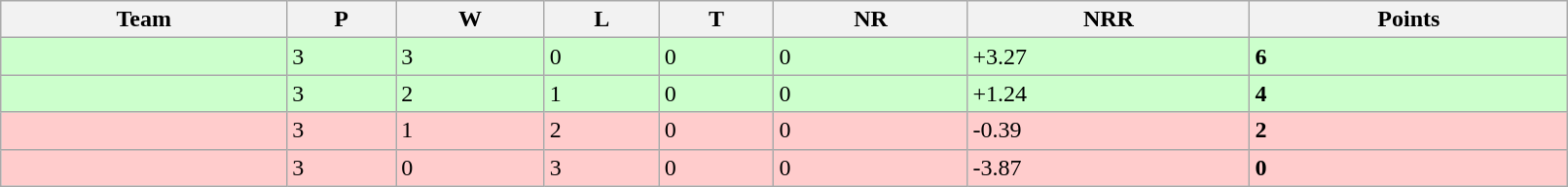<table class="wikitable" width="85%">
<tr>
<th>Team</th>
<th>P</th>
<th>W</th>
<th>L</th>
<th>T</th>
<th>NR</th>
<th>NRR</th>
<th>Points</th>
</tr>
<tr bgcolor="ccffcc">
<td align="left"></td>
<td>3</td>
<td>3</td>
<td>0</td>
<td>0</td>
<td>0</td>
<td>+3.27</td>
<td><strong>6</strong></td>
</tr>
<tr bgcolor="ccffcc">
<td align="left"></td>
<td>3</td>
<td>2</td>
<td>1</td>
<td>0</td>
<td>0</td>
<td>+1.24</td>
<td><strong>4</strong></td>
</tr>
<tr bgcolor="ffcccc">
<td align="left"></td>
<td>3</td>
<td>1</td>
<td>2</td>
<td>0</td>
<td>0</td>
<td>-0.39</td>
<td><strong>2</strong></td>
</tr>
<tr bgcolor="ffcccc">
<td align="left"></td>
<td>3</td>
<td>0</td>
<td>3</td>
<td>0</td>
<td>0</td>
<td>-3.87</td>
<td><strong>0</strong></td>
</tr>
</table>
